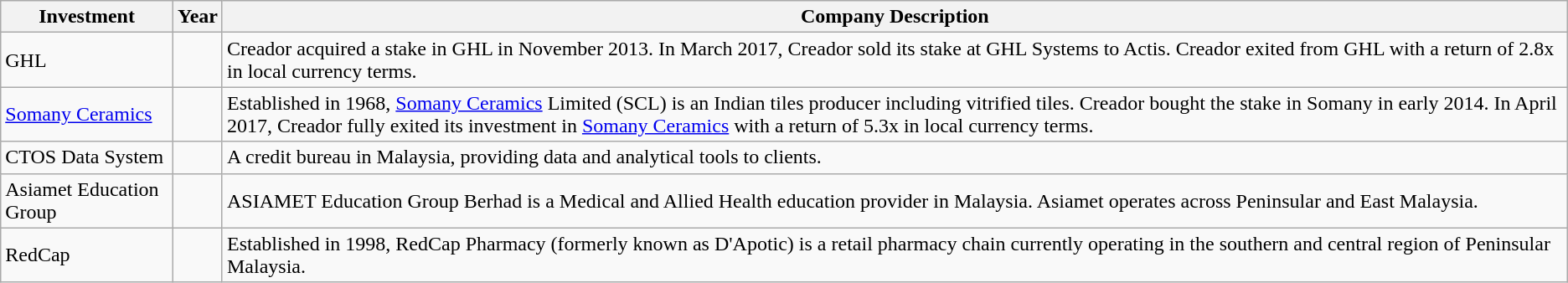<table class="wikitable">
<tr>
<th>Investment</th>
<th>Year</th>
<th>Company Description</th>
</tr>
<tr>
<td GHL Systems>GHL</td>
<td></td>
<td>Creador acquired a stake in GHL in November 2013. In March 2017, Creador sold its stake at GHL Systems to Actis. Creador exited from GHL with a return of 2.8x in local currency terms.</td>
</tr>
<tr>
<td><a href='#'>Somany Ceramics</a></td>
<td></td>
<td>Established in 1968, <a href='#'>Somany Ceramics</a> Limited (SCL) is an Indian tiles producer including vitrified tiles. Creador bought the stake in Somany in early 2014. In April 2017, Creador fully exited its investment in <a href='#'>Somany Ceramics</a> with a return of 5.3x in local currency terms.</td>
</tr>
<tr>
<td>CTOS Data System</td>
<td></td>
<td>A credit bureau in Malaysia, providing data and analytical tools to clients.</td>
</tr>
<tr>
<td>Asiamet Education Group</td>
<td></td>
<td>ASIAMET Education Group Berhad is a Medical and Allied Health education provider in Malaysia. Asiamet operates across Peninsular and East Malaysia.</td>
</tr>
<tr>
<td>RedCap</td>
<td></td>
<td>Established in 1998, RedCap Pharmacy (formerly known as D'Apotic) is a retail pharmacy chain currently operating in the southern and central region of Peninsular Malaysia.</td>
</tr>
</table>
